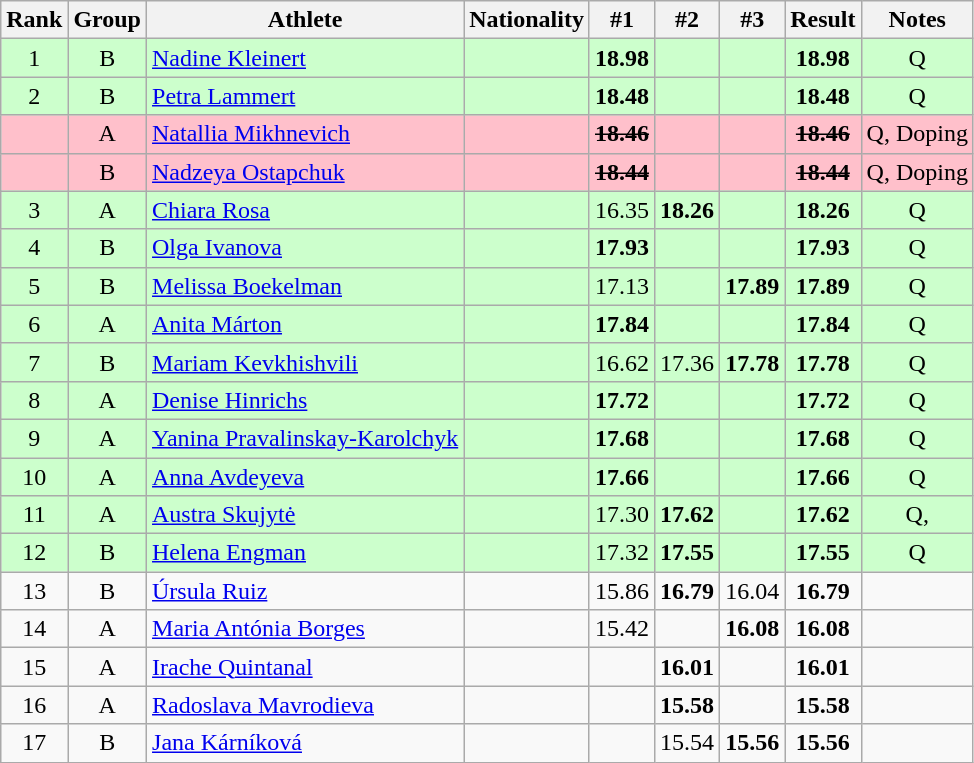<table class="wikitable sortable" style="text-align:center">
<tr>
<th>Rank</th>
<th>Group</th>
<th>Athlete</th>
<th>Nationality</th>
<th>#1</th>
<th>#2</th>
<th>#3</th>
<th>Result</th>
<th>Notes</th>
</tr>
<tr bgcolor=ccffcc>
<td>1</td>
<td>B</td>
<td align="left"><a href='#'>Nadine Kleinert</a></td>
<td align=left></td>
<td><strong>18.98</strong></td>
<td></td>
<td></td>
<td><strong>18.98</strong></td>
<td>Q</td>
</tr>
<tr bgcolor=ccffcc>
<td>2</td>
<td>B</td>
<td align="left"><a href='#'>Petra Lammert</a></td>
<td align=left></td>
<td><strong>18.48</strong></td>
<td></td>
<td></td>
<td><strong>18.48</strong></td>
<td>Q</td>
</tr>
<tr bgcolor=pink>
<td></td>
<td>A</td>
<td align="left"><a href='#'>Natallia Mikhnevich</a></td>
<td align=left></td>
<td><s><strong>18.46</strong> </s></td>
<td></td>
<td></td>
<td><s><strong>18.46</strong> </s></td>
<td>Q, Doping</td>
</tr>
<tr bgcolor=pink>
<td></td>
<td>B</td>
<td align="left"><a href='#'>Nadzeya Ostapchuk</a></td>
<td align=left></td>
<td><s><strong>18.44</strong> </s></td>
<td></td>
<td></td>
<td><s><strong>18.44</strong> </s></td>
<td>Q, Doping</td>
</tr>
<tr bgcolor=ccffcc>
<td>3</td>
<td>A</td>
<td align="left"><a href='#'>Chiara Rosa</a></td>
<td align=left></td>
<td>16.35</td>
<td><strong>18.26</strong></td>
<td></td>
<td><strong>18.26</strong></td>
<td>Q</td>
</tr>
<tr bgcolor=ccffcc>
<td>4</td>
<td>B</td>
<td align="left"><a href='#'>Olga Ivanova</a></td>
<td align=left></td>
<td><strong>17.93</strong></td>
<td></td>
<td></td>
<td><strong>17.93</strong></td>
<td>Q</td>
</tr>
<tr bgcolor=ccffcc>
<td>5</td>
<td>B</td>
<td align="left"><a href='#'>Melissa Boekelman</a></td>
<td align=left></td>
<td>17.13</td>
<td></td>
<td><strong>17.89</strong></td>
<td><strong>17.89</strong></td>
<td>Q</td>
</tr>
<tr bgcolor=ccffcc>
<td>6</td>
<td>A</td>
<td align="left"><a href='#'>Anita Márton</a></td>
<td align=left></td>
<td><strong>17.84</strong></td>
<td></td>
<td></td>
<td><strong>17.84</strong></td>
<td>Q</td>
</tr>
<tr bgcolor=ccffcc>
<td>7</td>
<td>B</td>
<td align="left"><a href='#'>Mariam Kevkhishvili</a></td>
<td align=left></td>
<td>16.62</td>
<td>17.36</td>
<td><strong>17.78</strong></td>
<td><strong>17.78</strong></td>
<td>Q</td>
</tr>
<tr bgcolor=ccffcc>
<td>8</td>
<td>A</td>
<td align="left"><a href='#'>Denise Hinrichs</a></td>
<td align=left></td>
<td><strong>17.72</strong></td>
<td></td>
<td></td>
<td><strong>17.72</strong></td>
<td>Q</td>
</tr>
<tr bgcolor=ccffcc>
<td>9</td>
<td>A</td>
<td align="left"><a href='#'>Yanina Pravalinskay-Karolchyk</a></td>
<td align=left></td>
<td><strong>17.68</strong></td>
<td></td>
<td></td>
<td><strong>17.68</strong></td>
<td>Q</td>
</tr>
<tr bgcolor=ccffcc>
<td>10</td>
<td>A</td>
<td align="left"><a href='#'>Anna Avdeyeva</a></td>
<td align=left></td>
<td><strong>17.66</strong></td>
<td></td>
<td></td>
<td><strong>17.66</strong></td>
<td>Q</td>
</tr>
<tr bgcolor=ccffcc>
<td>11</td>
<td>A</td>
<td align="left"><a href='#'>Austra Skujytė</a></td>
<td align=left></td>
<td>17.30</td>
<td><strong>17.62</strong></td>
<td></td>
<td><strong>17.62</strong></td>
<td>Q, </td>
</tr>
<tr bgcolor=ccffcc>
<td>12</td>
<td>B</td>
<td align="left"><a href='#'>Helena Engman</a></td>
<td align=left></td>
<td>17.32</td>
<td><strong>17.55</strong></td>
<td></td>
<td><strong>17.55</strong></td>
<td>Q</td>
</tr>
<tr>
<td>13</td>
<td>B</td>
<td align="left"><a href='#'>Úrsula Ruiz</a></td>
<td align=left></td>
<td>15.86</td>
<td><strong>16.79</strong></td>
<td>16.04</td>
<td><strong>16.79</strong></td>
<td></td>
</tr>
<tr>
<td>14</td>
<td>A</td>
<td align="left"><a href='#'>Maria Antónia Borges</a></td>
<td align=left></td>
<td>15.42</td>
<td></td>
<td><strong>16.08</strong></td>
<td><strong>16.08</strong></td>
<td></td>
</tr>
<tr>
<td>15</td>
<td>A</td>
<td align="left"><a href='#'>Irache Quintanal</a></td>
<td align=left></td>
<td></td>
<td><strong>16.01</strong></td>
<td></td>
<td><strong>16.01</strong></td>
<td></td>
</tr>
<tr>
<td>16</td>
<td>A</td>
<td align="left"><a href='#'>Radoslava Mavrodieva</a></td>
<td align=left></td>
<td></td>
<td><strong>15.58</strong></td>
<td></td>
<td><strong>15.58</strong></td>
<td></td>
</tr>
<tr>
<td>17</td>
<td>B</td>
<td align="left"><a href='#'>Jana Kárníková</a></td>
<td align=left></td>
<td></td>
<td>15.54</td>
<td><strong>15.56</strong></td>
<td><strong>15.56</strong></td>
<td></td>
</tr>
</table>
